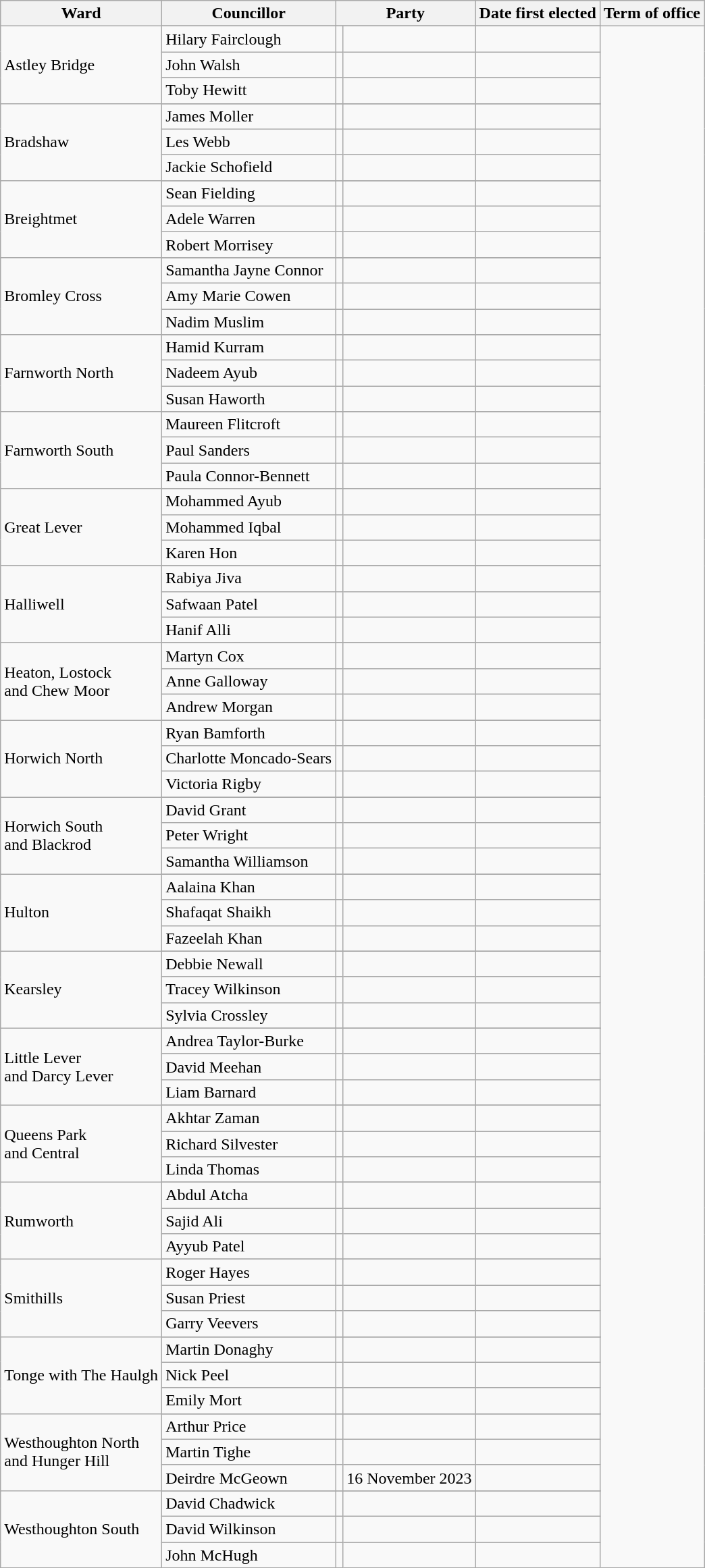<table class="wikitable">
<tr>
<th>Ward</th>
<th>Councillor</th>
<th colspan="2">Party</th>
<th>Date first elected</th>
<th>Term of office</th>
</tr>
<tr>
<td rowspan="4">Astley Bridge</td>
</tr>
<tr>
<td>Hilary Fairclough</td>
<td></td>
<td></td>
<td></td>
</tr>
<tr>
<td>John Walsh</td>
<td></td>
<td></td>
<td></td>
</tr>
<tr>
<td>Toby Hewitt</td>
<td></td>
<td></td>
<td></td>
</tr>
<tr>
<td rowspan="4">Bradshaw</td>
</tr>
<tr>
<td>James Moller</td>
<td></td>
<td></td>
<td></td>
</tr>
<tr>
<td>Les Webb</td>
<td></td>
<td></td>
<td></td>
</tr>
<tr>
<td>Jackie Schofield</td>
<td></td>
<td></td>
<td></td>
</tr>
<tr>
<td rowspan="4">Breightmet</td>
</tr>
<tr>
<td>Sean Fielding</td>
<td></td>
<td></td>
<td></td>
</tr>
<tr>
<td>Adele Warren</td>
<td></td>
<td></td>
<td></td>
</tr>
<tr>
<td>Robert Morrisey</td>
<td></td>
<td></td>
<td></td>
</tr>
<tr>
<td rowspan="4">Bromley Cross</td>
</tr>
<tr>
<td>Samantha Jayne Connor</td>
<td></td>
<td></td>
<td></td>
</tr>
<tr>
<td>Amy Marie Cowen</td>
<td></td>
<td></td>
<td></td>
</tr>
<tr>
<td>Nadim Muslim</td>
<td></td>
<td></td>
<td></td>
</tr>
<tr>
<td rowspan="4">Farnworth North</td>
</tr>
<tr>
<td>Hamid Kurram</td>
<td></td>
<td></td>
<td></td>
</tr>
<tr>
<td>Nadeem Ayub</td>
<td></td>
<td></td>
<td></td>
</tr>
<tr>
<td>Susan Haworth</td>
<td></td>
<td></td>
<td></td>
</tr>
<tr>
<td rowspan="4">Farnworth South</td>
</tr>
<tr>
<td>Maureen Flitcroft</td>
<td></td>
<td></td>
<td></td>
</tr>
<tr>
<td>Paul Sanders</td>
<td></td>
<td></td>
<td></td>
</tr>
<tr>
<td>Paula Connor-Bennett</td>
<td></td>
<td></td>
<td></td>
</tr>
<tr>
<td rowspan="4">Great Lever</td>
</tr>
<tr>
<td>Mohammed Ayub</td>
<td></td>
<td></td>
<td></td>
</tr>
<tr>
<td>Mohammed Iqbal</td>
<td></td>
<td></td>
<td></td>
</tr>
<tr>
<td>Karen Hon</td>
<td></td>
<td></td>
<td></td>
</tr>
<tr>
<td rowspan="4">Halliwell</td>
</tr>
<tr>
<td>Rabiya Jiva</td>
<td></td>
<td></td>
<td></td>
</tr>
<tr>
<td>Safwaan Patel</td>
<td></td>
<td></td>
<td></td>
</tr>
<tr>
<td>Hanif Alli</td>
<td></td>
<td></td>
<td></td>
</tr>
<tr>
<td rowspan="4">Heaton, Lostock <br>and Chew Moor</td>
</tr>
<tr>
<td>Martyn Cox</td>
<td></td>
<td></td>
<td></td>
</tr>
<tr>
<td>Anne Galloway</td>
<td></td>
<td></td>
<td></td>
</tr>
<tr>
<td>Andrew Morgan</td>
<td></td>
<td></td>
<td></td>
</tr>
<tr>
<td rowspan="4">Horwich North</td>
</tr>
<tr>
<td>Ryan Bamforth</td>
<td></td>
<td></td>
<td></td>
</tr>
<tr>
<td>Charlotte Moncado-Sears</td>
<td></td>
<td></td>
<td></td>
</tr>
<tr>
<td>Victoria Rigby</td>
<td></td>
<td></td>
<td></td>
</tr>
<tr>
<td rowspan="4">Horwich South <br>and Blackrod</td>
</tr>
<tr>
<td>David Grant</td>
<td></td>
<td></td>
<td></td>
</tr>
<tr>
<td>Peter Wright</td>
<td></td>
<td></td>
<td></td>
</tr>
<tr>
<td>Samantha Williamson</td>
<td></td>
<td></td>
<td></td>
</tr>
<tr>
<td rowspan="4">Hulton</td>
</tr>
<tr>
<td>Aalaina Khan</td>
<td></td>
<td></td>
<td></td>
</tr>
<tr>
<td>Shafaqat Shaikh</td>
<td></td>
<td></td>
<td></td>
</tr>
<tr>
<td>Fazeelah Khan</td>
<td></td>
<td></td>
<td></td>
</tr>
<tr>
<td rowspan="4">Kearsley</td>
</tr>
<tr>
<td>Debbie Newall</td>
<td></td>
<td></td>
<td></td>
</tr>
<tr>
<td>Tracey Wilkinson</td>
<td></td>
<td></td>
<td></td>
</tr>
<tr>
<td>Sylvia Crossley</td>
<td></td>
<td></td>
<td></td>
</tr>
<tr>
<td rowspan="4">Little Lever <br>and Darcy Lever</td>
</tr>
<tr>
<td>Andrea Taylor-Burke</td>
<td></td>
<td></td>
<td></td>
</tr>
<tr>
<td>David Meehan</td>
<td></td>
<td></td>
<td></td>
</tr>
<tr>
<td>Liam Barnard</td>
<td></td>
<td></td>
<td></td>
</tr>
<tr>
<td rowspan="4">Queens Park <br>and Central</td>
</tr>
<tr>
<td>Akhtar Zaman</td>
<td></td>
<td></td>
<td></td>
</tr>
<tr>
<td>Richard Silvester</td>
<td></td>
<td></td>
<td></td>
</tr>
<tr>
<td>Linda Thomas</td>
<td></td>
<td></td>
<td></td>
</tr>
<tr>
<td rowspan="4">Rumworth</td>
</tr>
<tr>
<td>Abdul Atcha</td>
<td></td>
<td></td>
<td></td>
</tr>
<tr>
<td>Sajid Ali</td>
<td></td>
<td></td>
<td></td>
</tr>
<tr>
<td>Ayyub Patel</td>
<td></td>
<td></td>
<td></td>
</tr>
<tr>
<td rowspan="4">Smithills</td>
</tr>
<tr>
<td>Roger Hayes</td>
<td></td>
<td></td>
<td></td>
</tr>
<tr>
<td>Susan Priest</td>
<td></td>
<td></td>
<td></td>
</tr>
<tr>
<td>Garry Veevers</td>
<td></td>
<td></td>
<td></td>
</tr>
<tr>
<td rowspan="4">Tonge with The Haulgh</td>
</tr>
<tr>
<td>Martin Donaghy</td>
<td></td>
<td></td>
<td></td>
</tr>
<tr>
<td>Nick Peel</td>
<td></td>
<td></td>
<td></td>
</tr>
<tr>
<td>Emily Mort</td>
<td></td>
<td></td>
<td></td>
</tr>
<tr>
<td rowspan="4">Westhoughton North <br>and Hunger Hill</td>
</tr>
<tr>
<td>Arthur Price</td>
<td></td>
<td></td>
<td></td>
</tr>
<tr>
<td>Martin Tighe</td>
<td></td>
<td></td>
<td></td>
</tr>
<tr>
<td>Deirdre McGeown</td>
<td></td>
<td {{centre>16 November 2023</td>
<td></td>
</tr>
<tr>
<td rowspan="4">Westhoughton South</td>
</tr>
<tr>
<td>David Chadwick</td>
<td></td>
<td></td>
<td></td>
</tr>
<tr>
<td>David Wilkinson</td>
<td></td>
<td></td>
<td></td>
</tr>
<tr>
<td>John McHugh</td>
<td></td>
<td></td>
<td></td>
</tr>
</table>
